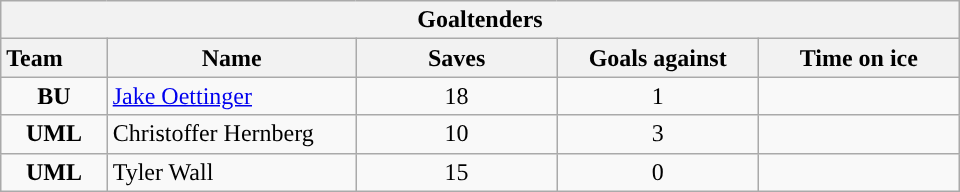<table class="wikitable" style="width:40em; text-align:right;">
<tr>
<th colspan=5>Goaltenders</th>
</tr>
<tr>
<th style="width:4em; text-align:left;">Team</th>
<th style="width:10em;">Name</th>
<th style="width:8em;">Saves</th>
<th style="width:8em;">Goals against</th>
<th style="width:8em;">Time on ice</th>
</tr>
<tr>
<td align=center><strong>BU</strong></td>
<td style="text-align:left;"><a href='#'>Jake Oettinger</a></td>
<td align=center>18</td>
<td align=center>1</td>
<td align=center></td>
</tr>
<tr>
<td align=center><strong>UML</strong></td>
<td style="text-align:left;">Christoffer Hernberg</td>
<td align=center>10</td>
<td align=center>3</td>
<td align=center></td>
</tr>
<tr>
<td align=center><strong>UML</strong></td>
<td style="text-align:left;">Tyler Wall</td>
<td align=center>15</td>
<td align=center>0</td>
<td align=center></td>
</tr>
</table>
